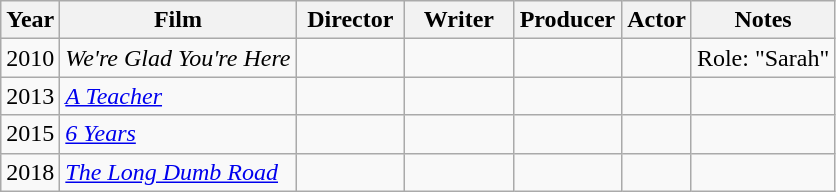<table class="wikitable" style="margin-right: 0;">
<tr>
<th>Year</th>
<th>Film</th>
<th style="width:65px;">Director</th>
<th style="width:65px;">Writer</th>
<th style="width:65px;">Producer</th>
<th>Actor</th>
<th>Notes</th>
</tr>
<tr>
<td>2010</td>
<td><em>We're Glad You're Here</em></td>
<td></td>
<td></td>
<td></td>
<td></td>
<td>Role: "Sarah"</td>
</tr>
<tr>
<td>2013</td>
<td><em><a href='#'>A Teacher</a></em></td>
<td></td>
<td></td>
<td></td>
<td></td>
<td></td>
</tr>
<tr>
<td>2015</td>
<td><em><a href='#'>6 Years</a></em></td>
<td></td>
<td></td>
<td></td>
<td></td>
<td></td>
</tr>
<tr>
<td>2018</td>
<td><em><a href='#'>The Long Dumb Road</a></em></td>
<td></td>
<td></td>
<td></td>
<td></td>
<td></td>
</tr>
</table>
